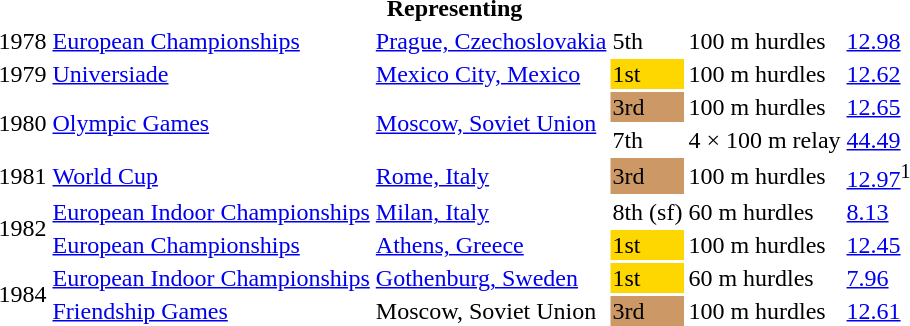<table>
<tr>
<th colspan="6">Representing </th>
</tr>
<tr>
<td>1978</td>
<td><a href='#'>European Championships</a></td>
<td><a href='#'>Prague, Czechoslovakia</a></td>
<td>5th</td>
<td>100 m hurdles</td>
<td><a href='#'>12.98</a></td>
</tr>
<tr>
<td>1979</td>
<td><a href='#'>Universiade</a></td>
<td><a href='#'>Mexico City, Mexico</a></td>
<td bgcolor=gold>1st</td>
<td>100 m hurdles</td>
<td><a href='#'>12.62</a></td>
</tr>
<tr>
<td rowspan=2>1980</td>
<td rowspan=2><a href='#'>Olympic Games</a></td>
<td rowspan=2><a href='#'>Moscow, Soviet Union</a></td>
<td bgcolor="cc9966">3rd</td>
<td>100 m hurdles</td>
<td><a href='#'>12.65</a></td>
</tr>
<tr>
<td>7th</td>
<td>4 × 100 m relay</td>
<td><a href='#'>44.49</a></td>
</tr>
<tr>
<td>1981</td>
<td><a href='#'>World Cup</a></td>
<td><a href='#'>Rome, Italy</a></td>
<td bgcolor="cc9966">3rd</td>
<td>100 m hurdles</td>
<td><a href='#'>12.97</a><sup>1</sup></td>
</tr>
<tr>
<td rowspan=2>1982</td>
<td><a href='#'>European Indoor Championships</a></td>
<td><a href='#'>Milan, Italy</a></td>
<td>8th (sf)</td>
<td>60 m hurdles</td>
<td><a href='#'>8.13</a></td>
</tr>
<tr>
<td><a href='#'>European Championships</a></td>
<td><a href='#'>Athens, Greece</a></td>
<td bgcolor="gold">1st</td>
<td>100 m hurdles</td>
<td><a href='#'>12.45</a></td>
</tr>
<tr>
<td rowspan=2>1984</td>
<td><a href='#'>European Indoor Championships</a></td>
<td><a href='#'>Gothenburg, Sweden</a></td>
<td bgcolor="gold">1st</td>
<td>60 m hurdles</td>
<td><a href='#'>7.96</a></td>
</tr>
<tr>
<td><a href='#'>Friendship Games</a></td>
<td>Moscow, Soviet Union</td>
<td bgcolor="cc9966">3rd</td>
<td>100 m hurdles</td>
<td><a href='#'>12.61</a></td>
</tr>
</table>
